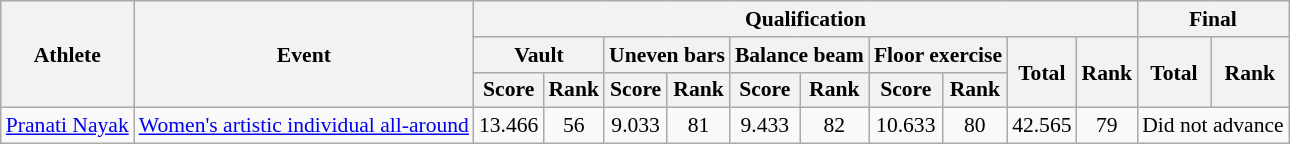<table class="wikitable" style="font-size:90%">
<tr>
<th rowspan=3>Athlete</th>
<th rowspan=3>Event</th>
<th colspan=10>Qualification</th>
<th colspan=2>Final</th>
</tr>
<tr>
<th colspan=2>Vault</th>
<th colspan=2>Uneven bars</th>
<th colspan=2>Balance beam</th>
<th colspan=2>Floor exercise</th>
<th rowspan=2>Total</th>
<th rowspan=2>Rank</th>
<th rowspan=2>Total</th>
<th rowspan=2>Rank</th>
</tr>
<tr>
<th>Score</th>
<th>Rank</th>
<th>Score</th>
<th>Rank</th>
<th>Score</th>
<th>Rank</th>
<th>Score</th>
<th>Rank</th>
</tr>
<tr align=center>
<td align=left><a href='#'>Pranati Nayak</a></td>
<td align=left><a href='#'>Women's artistic individual all-around</a></td>
<td>13.466</td>
<td>56</td>
<td>9.033</td>
<td>81</td>
<td>9.433</td>
<td>82</td>
<td>10.633</td>
<td>80</td>
<td>42.565</td>
<td>79</td>
<td colspan="2">Did not advance</td>
</tr>
</table>
